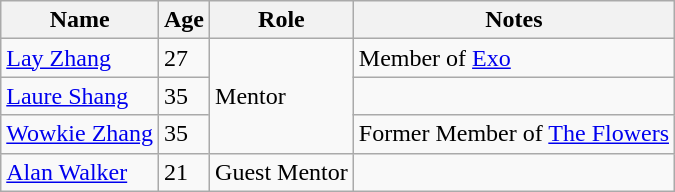<table class="wikitable">
<tr>
<th>Name</th>
<th>Age</th>
<th>Role</th>
<th>Notes</th>
</tr>
<tr>
<td><a href='#'>Lay Zhang</a></td>
<td>27</td>
<td rowspan="3">Mentor</td>
<td>Member of <a href='#'>Exo</a></td>
</tr>
<tr>
<td><a href='#'>Laure Shang</a></td>
<td>35</td>
<td></td>
</tr>
<tr>
<td><a href='#'>Wowkie Zhang</a></td>
<td>35</td>
<td>Former Member of <a href='#'>The Flowers</a></td>
</tr>
<tr>
<td><a href='#'>Alan Walker</a></td>
<td>21</td>
<td>Guest Mentor</td>
<td></td>
</tr>
</table>
